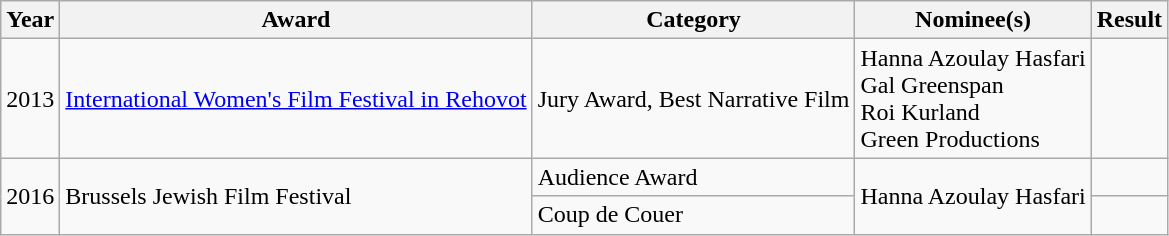<table class="wikitable">
<tr>
<th>Year</th>
<th>Award</th>
<th>Category</th>
<th>Nominee(s)</th>
<th>Result</th>
</tr>
<tr>
<td>2013</td>
<td><a href='#'>International Women's Film Festival in Rehovot</a></td>
<td>Jury Award, Best Narrative Film</td>
<td>Hanna Azoulay Hasfari <br>Gal Greenspan <br>Roi Kurland <br>Green Productions</td>
<td></td>
</tr>
<tr>
<td rowspan="2">2016</td>
<td rowspan="2">Brussels Jewish Film Festival</td>
<td>Audience Award</td>
<td rowspan="2">Hanna Azoulay Hasfari</td>
<td></td>
</tr>
<tr>
<td>Coup de Couer</td>
<td></td>
</tr>
</table>
